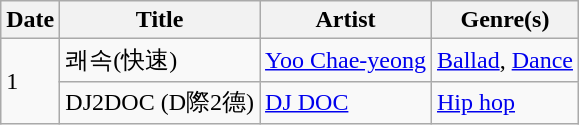<table class="wikitable" style="text-align: left;">
<tr>
<th>Date</th>
<th>Title</th>
<th>Artist</th>
<th>Genre(s)</th>
</tr>
<tr>
<td rowspan="2">1</td>
<td>쾌속(快速)</td>
<td><a href='#'>Yoo Chae-yeong</a></td>
<td><a href='#'>Ballad</a>, <a href='#'>Dance</a></td>
</tr>
<tr>
<td>DJ2DOC (D際2德)</td>
<td><a href='#'>DJ DOC</a></td>
<td><a href='#'>Hip hop</a></td>
</tr>
</table>
